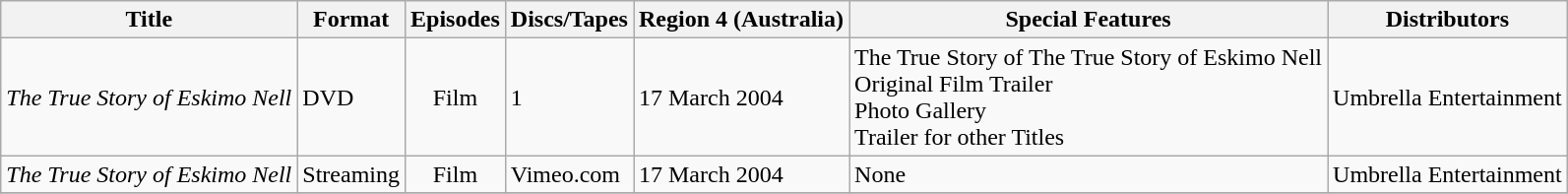<table class="wikitable">
<tr>
<th>Title</th>
<th>Format</th>
<th>Episodes</th>
<th>Discs/Tapes</th>
<th>Region 4 (Australia)</th>
<th>Special Features</th>
<th>Distributors</th>
</tr>
<tr>
<td><em>The True Story of Eskimo Nell</em></td>
<td>DVD</td>
<td style="text-align:center;">Film</td>
<td>1</td>
<td>17 March 2004</td>
<td>The True Story of The True Story of Eskimo Nell<br>Original Film Trailer<br>Photo Gallery<br>Trailer for other Titles</td>
<td>Umbrella Entertainment</td>
</tr>
<tr>
<td><em>The True Story of Eskimo Nell</em></td>
<td>Streaming</td>
<td style="text-align:center;">Film</td>
<td>Vimeo.com</td>
<td>17 March 2004</td>
<td>None</td>
<td>Umbrella Entertainment</td>
</tr>
<tr>
</tr>
</table>
